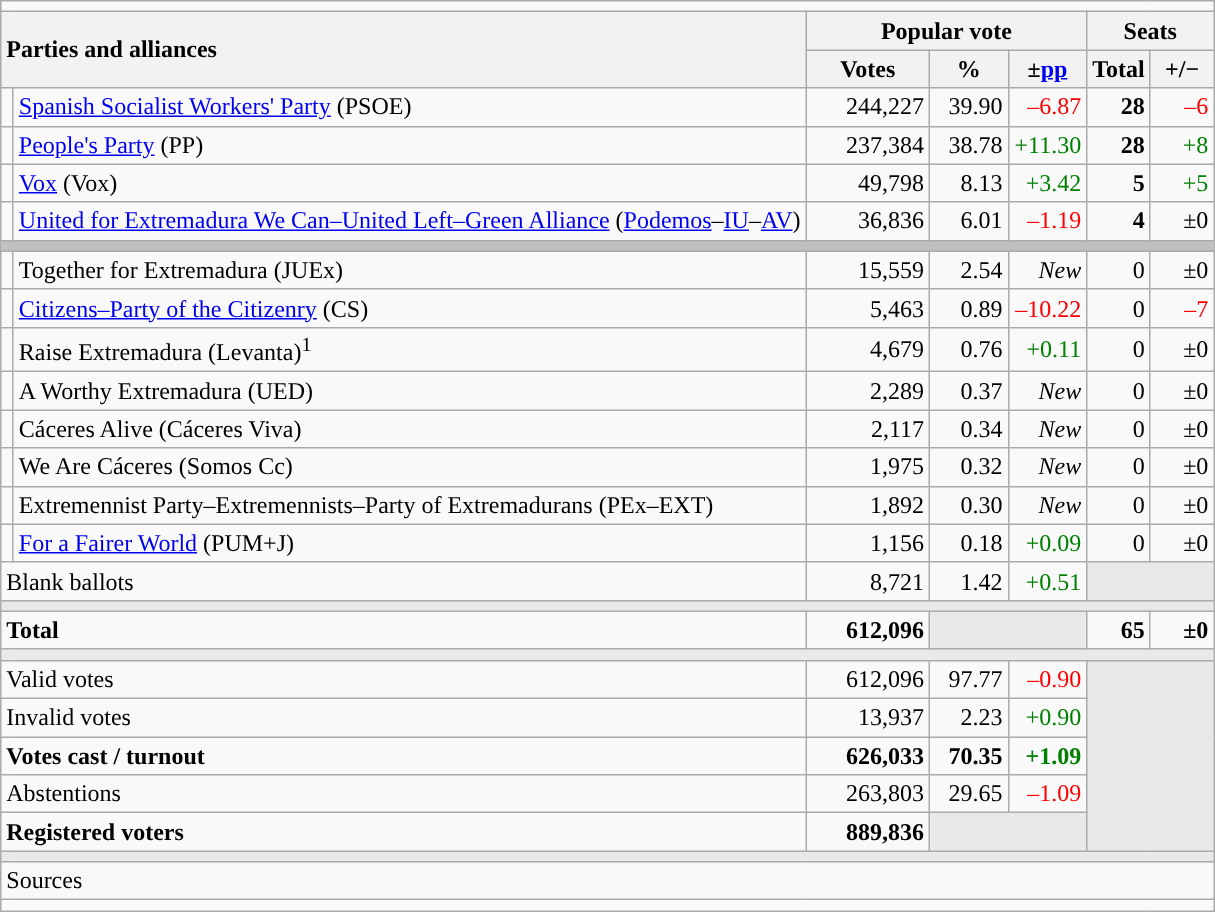<table class="wikitable" style="text-align:right;">
<tr>
<td colspan="7"></td>
</tr>
<tr>
<th style="text-align:left;" rowspan="2" colspan="2" width="525">Parties and alliances</th>
<th colspan="3">Popular vote</th>
<th colspan="2">Seats</th>
</tr>
<tr>
<th width="75">Votes</th>
<th width="45">%</th>
<th width="45">±<a href='#'>pp</a></th>
<th width="35">Total</th>
<th width="35">+/−</th>
</tr>
<tr>
<td width="1" style="color:inherit;background:"></td>
<td align="left"><a href='#'>Spanish Socialist Workers' Party</a> (PSOE)</td>
<td>244,227</td>
<td>39.90</td>
<td style="color:red;">–6.87</td>
<td><strong>28</strong></td>
<td style="color:red;">–6</td>
</tr>
<tr>
<td style="color:inherit;background:"></td>
<td align="left"><a href='#'>People's Party</a> (PP)</td>
<td>237,384</td>
<td>38.78</td>
<td style="color:green;">+11.30</td>
<td><strong>28</strong></td>
<td style="color:green;">+8</td>
</tr>
<tr>
<td style="color:inherit;background:"></td>
<td align="left"><a href='#'>Vox</a> (Vox)</td>
<td>49,798</td>
<td>8.13</td>
<td style="color:green;">+3.42</td>
<td><strong>5</strong></td>
<td style="color:green;">+5</td>
</tr>
<tr>
<td style="color:inherit;background:"></td>
<td align="left"><a href='#'>United for Extremadura We Can–United Left–Green Alliance</a> (<a href='#'>Podemos</a>–<a href='#'>IU</a>–<a href='#'>AV</a>)</td>
<td>36,836</td>
<td>6.01</td>
<td style="color:red;">–1.19</td>
<td><strong>4</strong></td>
<td>±0</td>
</tr>
<tr>
<td colspan="7" bgcolor="#C0C0C0"></td>
</tr>
<tr>
<td style="color:inherit;background:"></td>
<td align="left">Together for Extremadura (JUEx)</td>
<td>15,559</td>
<td>2.54</td>
<td><em>New</em></td>
<td>0</td>
<td>±0</td>
</tr>
<tr>
<td style="color:inherit;background:"></td>
<td align="left"><a href='#'>Citizens–Party of the Citizenry</a> (CS)</td>
<td>5,463</td>
<td>0.89</td>
<td style="color:red;">–10.22</td>
<td>0</td>
<td style="color:red;">–7</td>
</tr>
<tr>
<td style="color:inherit;background:"></td>
<td align="left">Raise Extremadura (Levanta)<sup>1</sup></td>
<td>4,679</td>
<td>0.76</td>
<td style="color:green;">+0.11</td>
<td>0</td>
<td>±0</td>
</tr>
<tr>
<td style="color:inherit;background:"></td>
<td align="left">A Worthy Extremadura (UED)</td>
<td>2,289</td>
<td>0.37</td>
<td><em>New</em></td>
<td>0</td>
<td>±0</td>
</tr>
<tr>
<td style="color:inherit;background:"></td>
<td align="left">Cáceres Alive (Cáceres Viva)</td>
<td>2,117</td>
<td>0.34</td>
<td><em>New</em></td>
<td>0</td>
<td>±0</td>
</tr>
<tr>
<td style="color:inherit;background:"></td>
<td align="left">We Are Cáceres (Somos Cc)</td>
<td>1,975</td>
<td>0.32</td>
<td><em>New</em></td>
<td>0</td>
<td>±0</td>
</tr>
<tr>
<td style="color:inherit;background:"></td>
<td align="left">Extremennist Party–Extremennists–Party of Extremadurans (PEx–EXT)</td>
<td>1,892</td>
<td>0.30</td>
<td><em>New</em></td>
<td>0</td>
<td>±0</td>
</tr>
<tr>
<td style="color:inherit;background:"></td>
<td align="left"><a href='#'>For a Fairer World</a> (PUM+J)</td>
<td>1,156</td>
<td>0.18</td>
<td style="color:green;">+0.09</td>
<td>0</td>
<td>±0</td>
</tr>
<tr>
<td align="left" colspan="2">Blank ballots</td>
<td>8,721</td>
<td>1.42</td>
<td style="color:green;">+0.51</td>
<td bgcolor="#E9E9E9" colspan="2"></td>
</tr>
<tr>
<td colspan="7" bgcolor="#E9E9E9"></td>
</tr>
<tr style="font-weight:bold;">
<td align="left" colspan="2">Total</td>
<td>612,096</td>
<td bgcolor="#E9E9E9" colspan="2"></td>
<td>65</td>
<td>±0</td>
</tr>
<tr>
<td colspan="7" bgcolor="#E9E9E9"></td>
</tr>
<tr>
<td align="left" colspan="2">Valid votes</td>
<td>612,096</td>
<td>97.77</td>
<td style="color:red;">–0.90</td>
<td bgcolor="#E9E9E9" colspan="2" rowspan="5"></td>
</tr>
<tr>
<td align="left" colspan="2">Invalid votes</td>
<td>13,937</td>
<td>2.23</td>
<td style="color:green;">+0.90</td>
</tr>
<tr style="font-weight:bold;">
<td align="left" colspan="2">Votes cast / turnout</td>
<td>626,033</td>
<td>70.35</td>
<td style="color:green;">+1.09</td>
</tr>
<tr>
<td align="left" colspan="2">Abstentions</td>
<td>263,803</td>
<td>29.65</td>
<td style="color:red;">–1.09</td>
</tr>
<tr style="font-weight:bold;">
<td align="left" colspan="2">Registered voters</td>
<td>889,836</td>
<td bgcolor="#E9E9E9" colspan="2"></td>
</tr>
<tr>
<td colspan="7" bgcolor="#E9E9E9"></td>
</tr>
<tr>
<td align="left" colspan="7">Sources</td>
</tr>
<tr>
<td colspan="7" style="text-align:left; max-width:790px;"></td>
</tr>
</table>
